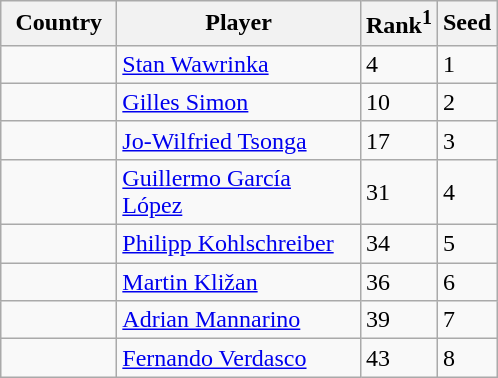<table class="sortable wikitable">
<tr>
<th width="70">Country</th>
<th width="155">Player</th>
<th>Rank<sup>1</sup></th>
<th>Seed</th>
</tr>
<tr>
<td></td>
<td><a href='#'>Stan Wawrinka</a></td>
<td>4</td>
<td>1</td>
</tr>
<tr>
<td></td>
<td><a href='#'>Gilles Simon</a></td>
<td>10</td>
<td>2</td>
</tr>
<tr>
<td></td>
<td><a href='#'>Jo-Wilfried Tsonga</a></td>
<td>17</td>
<td>3</td>
</tr>
<tr>
<td></td>
<td><a href='#'>Guillermo García López</a></td>
<td>31</td>
<td>4</td>
</tr>
<tr>
<td></td>
<td><a href='#'>Philipp Kohlschreiber</a></td>
<td>34</td>
<td>5</td>
</tr>
<tr>
<td></td>
<td><a href='#'>Martin Kližan</a></td>
<td>36</td>
<td>6</td>
</tr>
<tr>
<td></td>
<td><a href='#'>Adrian Mannarino</a></td>
<td>39</td>
<td>7</td>
</tr>
<tr>
<td></td>
<td><a href='#'>Fernando Verdasco</a></td>
<td>43</td>
<td>8</td>
</tr>
</table>
